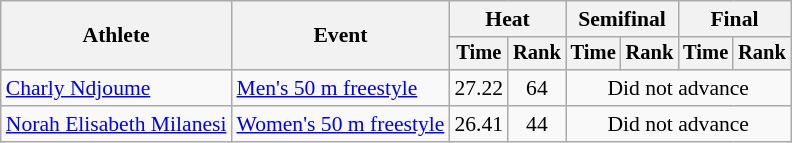<table class=wikitable style="font-size:90%">
<tr>
<th rowspan="2">Athlete</th>
<th rowspan="2">Event</th>
<th colspan="2">Heat</th>
<th colspan="2">Semifinal</th>
<th colspan="2">Final</th>
</tr>
<tr style="font-size:95%">
<th>Time</th>
<th>Rank</th>
<th>Time</th>
<th>Rank</th>
<th>Time</th>
<th>Rank</th>
</tr>
<tr align=center>
<td align=left><a href='#'>Charly Ndjoume</a></td>
<td align=left><a href='#'>Men's 50 m freestyle</a></td>
<td>27.22</td>
<td>64</td>
<td colspan="4">Did not advance</td>
</tr>
<tr align=center>
<td align=left><a href='#'>Norah Elisabeth Milanesi</a></td>
<td align=left><a href='#'>Women's 50 m freestyle</a></td>
<td>26.41</td>
<td>44</td>
<td colspan="4">Did not advance</td>
</tr>
</table>
